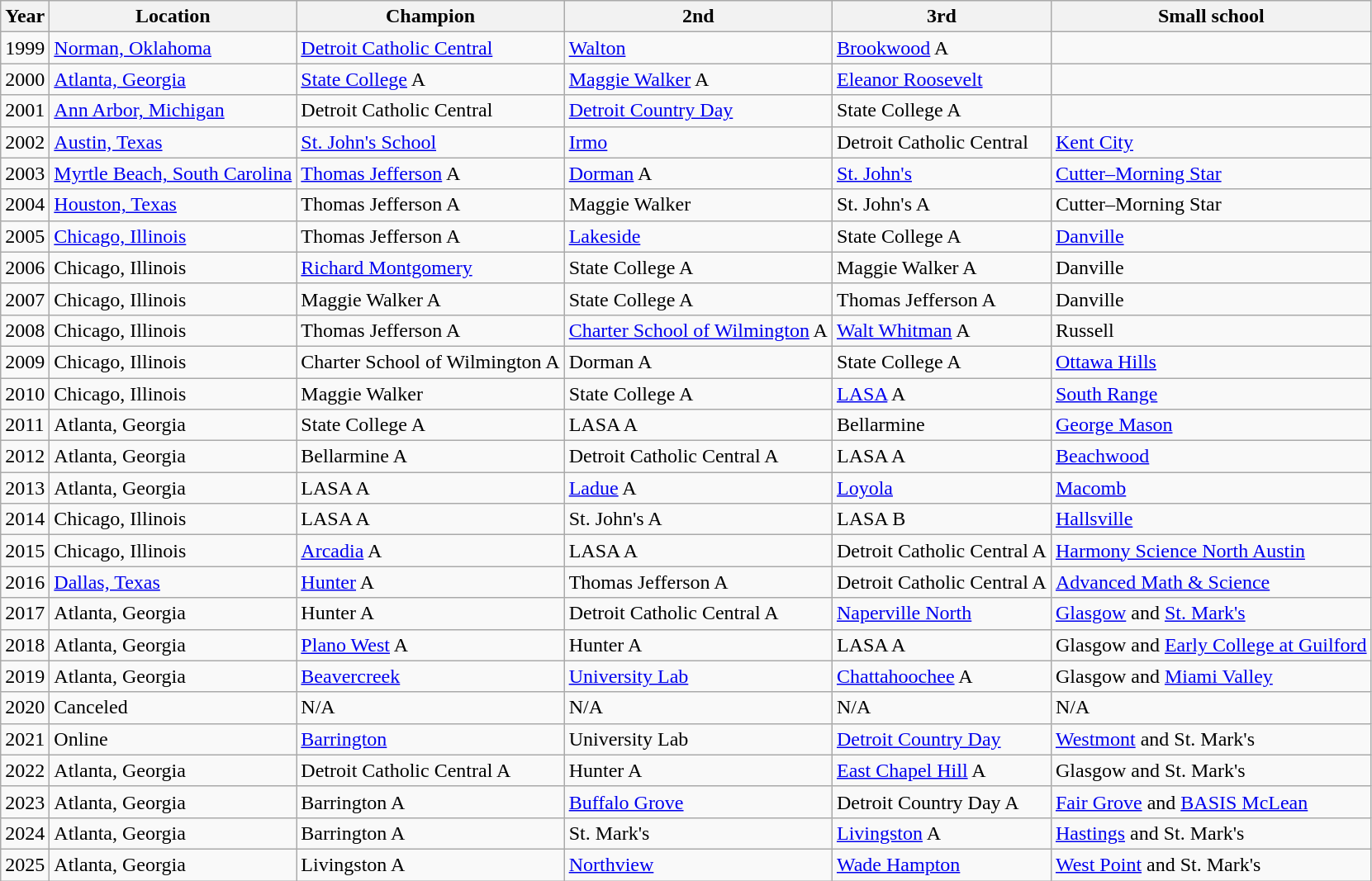<table class="wikitable">
<tr>
<th>Year</th>
<th>Location</th>
<th>Champion</th>
<th>2nd</th>
<th>3rd</th>
<th>Small school</th>
</tr>
<tr>
<td>1999</td>
<td><a href='#'>Norman, Oklahoma</a></td>
<td><a href='#'>Detroit Catholic Central</a></td>
<td><a href='#'>Walton</a></td>
<td><a href='#'>Brookwood</a> A</td>
<td></td>
</tr>
<tr>
<td>2000</td>
<td><a href='#'>Atlanta, Georgia</a></td>
<td><a href='#'>State College</a> A</td>
<td><a href='#'>Maggie Walker</a> A</td>
<td><a href='#'>Eleanor Roosevelt</a></td>
<td></td>
</tr>
<tr>
<td>2001</td>
<td><a href='#'>Ann Arbor, Michigan</a></td>
<td>Detroit Catholic Central</td>
<td><a href='#'>Detroit Country Day</a></td>
<td>State College A</td>
<td></td>
</tr>
<tr>
<td>2002</td>
<td><a href='#'>Austin, Texas</a></td>
<td><a href='#'>St. John's School</a></td>
<td><a href='#'>Irmo</a></td>
<td>Detroit Catholic Central</td>
<td><a href='#'>Kent City</a></td>
</tr>
<tr>
<td>2003</td>
<td><a href='#'>Myrtle Beach, South Carolina</a></td>
<td><a href='#'>Thomas Jefferson</a> A</td>
<td><a href='#'>Dorman</a> A</td>
<td><a href='#'>St. John's</a></td>
<td><a href='#'>Cutter–Morning Star</a></td>
</tr>
<tr>
<td>2004</td>
<td><a href='#'>Houston, Texas</a></td>
<td>Thomas Jefferson A</td>
<td>Maggie Walker</td>
<td>St. John's A</td>
<td>Cutter–Morning Star</td>
</tr>
<tr>
<td>2005</td>
<td><a href='#'>Chicago, Illinois</a></td>
<td>Thomas Jefferson A</td>
<td><a href='#'>Lakeside</a></td>
<td>State College A</td>
<td><a href='#'>Danville</a></td>
</tr>
<tr>
<td>2006</td>
<td>Chicago, Illinois</td>
<td><a href='#'>Richard Montgomery</a></td>
<td>State College A</td>
<td>Maggie Walker A</td>
<td>Danville</td>
</tr>
<tr>
<td>2007</td>
<td>Chicago, Illinois</td>
<td>Maggie Walker A</td>
<td>State College A</td>
<td>Thomas Jefferson A</td>
<td>Danville</td>
</tr>
<tr>
<td>2008</td>
<td>Chicago, Illinois</td>
<td>Thomas Jefferson A</td>
<td><a href='#'>Charter School of Wilmington</a> A</td>
<td><a href='#'>Walt Whitman</a> A</td>
<td>Russell</td>
</tr>
<tr>
<td>2009</td>
<td>Chicago, Illinois</td>
<td>Charter School of Wilmington A</td>
<td>Dorman A</td>
<td>State College A</td>
<td><a href='#'>Ottawa Hills</a></td>
</tr>
<tr>
<td>2010</td>
<td>Chicago, Illinois</td>
<td>Maggie Walker</td>
<td>State College A</td>
<td><a href='#'>LASA</a> A</td>
<td><a href='#'>South Range</a></td>
</tr>
<tr>
<td>2011</td>
<td>Atlanta, Georgia</td>
<td>State College A</td>
<td>LASA A</td>
<td>Bellarmine</td>
<td><a href='#'>George Mason</a></td>
</tr>
<tr>
<td>2012</td>
<td>Atlanta, Georgia</td>
<td>Bellarmine A</td>
<td>Detroit Catholic Central A</td>
<td>LASA A</td>
<td><a href='#'>Beachwood</a></td>
</tr>
<tr>
<td>2013</td>
<td>Atlanta, Georgia</td>
<td>LASA A</td>
<td><a href='#'>Ladue</a> A</td>
<td><a href='#'>Loyola</a></td>
<td><a href='#'>Macomb</a></td>
</tr>
<tr>
<td>2014</td>
<td>Chicago, Illinois</td>
<td>LASA A</td>
<td>St. John's A</td>
<td>LASA B</td>
<td><a href='#'>Hallsville</a></td>
</tr>
<tr>
<td>2015</td>
<td>Chicago, Illinois</td>
<td><a href='#'>Arcadia</a> A</td>
<td>LASA A</td>
<td>Detroit Catholic Central A</td>
<td><a href='#'>Harmony Science North Austin</a></td>
</tr>
<tr>
<td>2016</td>
<td><a href='#'>Dallas, Texas</a></td>
<td><a href='#'>Hunter</a> A</td>
<td>Thomas Jefferson A</td>
<td>Detroit Catholic Central A</td>
<td><a href='#'>Advanced Math & Science</a></td>
</tr>
<tr>
<td>2017</td>
<td>Atlanta, Georgia</td>
<td>Hunter A</td>
<td>Detroit Catholic Central A</td>
<td><a href='#'>Naperville North</a></td>
<td><a href='#'>Glasgow</a> and <a href='#'>St. Mark's</a></td>
</tr>
<tr>
<td>2018</td>
<td>Atlanta, Georgia</td>
<td><a href='#'>Plano West</a> A</td>
<td>Hunter A</td>
<td>LASA A</td>
<td>Glasgow and <a href='#'>Early College at Guilford</a></td>
</tr>
<tr>
<td>2019</td>
<td>Atlanta, Georgia</td>
<td><a href='#'>Beavercreek</a></td>
<td><a href='#'>University Lab</a></td>
<td><a href='#'>Chattahoochee</a> A</td>
<td>Glasgow and <a href='#'>Miami Valley</a></td>
</tr>
<tr>
<td>2020</td>
<td>Canceled</td>
<td>N/A</td>
<td>N/A</td>
<td>N/A</td>
<td>N/A</td>
</tr>
<tr>
<td>2021</td>
<td>Online</td>
<td><a href='#'>Barrington</a></td>
<td>University Lab</td>
<td><a href='#'>Detroit Country Day</a></td>
<td><a href='#'>Westmont</a> and St. Mark's</td>
</tr>
<tr>
<td>2022</td>
<td>Atlanta, Georgia</td>
<td>Detroit Catholic Central A</td>
<td>Hunter A</td>
<td><a href='#'>East Chapel Hill</a> A</td>
<td>Glasgow and St. Mark's</td>
</tr>
<tr>
<td>2023</td>
<td>Atlanta, Georgia</td>
<td>Barrington A</td>
<td><a href='#'>Buffalo Grove</a></td>
<td>Detroit Country Day A</td>
<td><a href='#'>Fair Grove</a> and <a href='#'>BASIS McLean</a></td>
</tr>
<tr>
<td>2024</td>
<td>Atlanta, Georgia</td>
<td>Barrington A</td>
<td>St. Mark's</td>
<td><a href='#'>Livingston</a> A</td>
<td><a href='#'>Hastings</a> and St. Mark's</td>
</tr>
<tr>
<td>2025</td>
<td>Atlanta, Georgia</td>
<td>Livingston A</td>
<td><a href='#'>Northview</a></td>
<td><a href='#'>Wade Hampton</a></td>
<td><a href='#'>West Point</a> and St. Mark's</td>
</tr>
</table>
